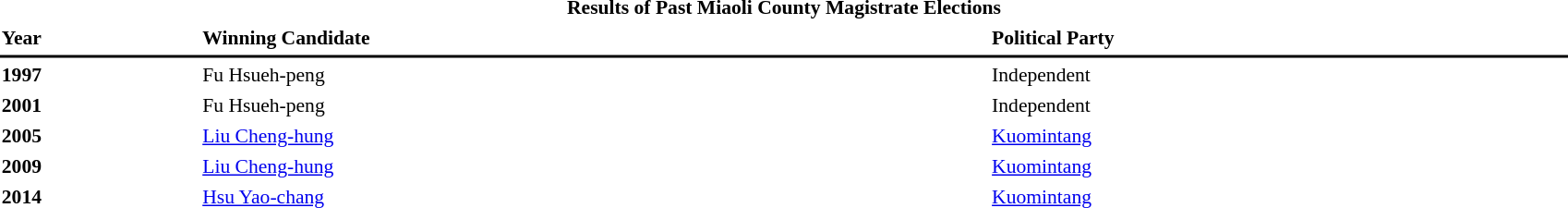<table id="toc" style="margin:1em auto; width: 90%; font-size: 90%;" cellspacing="3">
<tr>
<td colspan="3" align="center"><strong>Results of Past Miaoli County Magistrate Elections</strong></td>
</tr>
<tr>
<td><strong>Year</strong></td>
<td><strong> Winning Candidate</strong></td>
<td><strong>Political Party</strong></td>
</tr>
<tr>
<th bgcolor="#000000" colspan="5"></th>
</tr>
<tr>
<td><strong>1997</strong></td>
<td>Fu Hsueh-peng</td>
<td> Independent</td>
</tr>
<tr>
<td><strong>2001</strong></td>
<td>Fu Hsueh-peng</td>
<td> Independent</td>
</tr>
<tr>
<td><strong>2005</strong></td>
<td><a href='#'>Liu Cheng-hung</a></td>
<td> <a href='#'>Kuomintang</a></td>
</tr>
<tr>
<td><strong>2009</strong></td>
<td><a href='#'>Liu Cheng-hung</a></td>
<td> <a href='#'>Kuomintang</a></td>
</tr>
<tr>
<td><strong>2014</strong></td>
<td><a href='#'>Hsu Yao-chang</a></td>
<td> <a href='#'>Kuomintang</a></td>
</tr>
</table>
